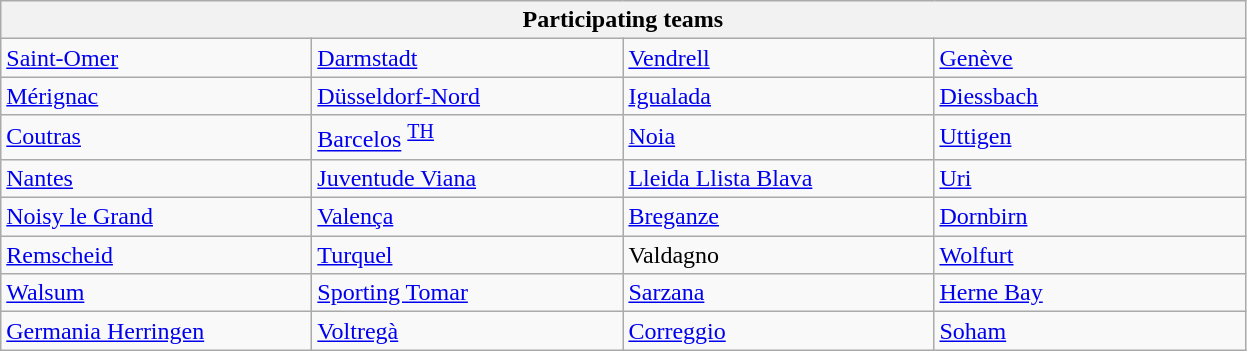<table class="wikitable">
<tr>
<th colspan=4>Participating teams</th>
</tr>
<tr>
<td width=200> <a href='#'>Saint-Omer</a> </td>
<td width=200> <a href='#'>Darmstadt</a> </td>
<td width=200> <a href='#'>Vendrell</a> </td>
<td width=200> <a href='#'>Genève</a> </td>
</tr>
<tr>
<td> <a href='#'>Mérignac</a> </td>
<td> <a href='#'>Düsseldorf-Nord</a> </td>
<td> <a href='#'>Igualada</a> </td>
<td> <a href='#'>Diessbach</a> </td>
</tr>
<tr>
<td> <a href='#'>Coutras</a> </td>
<td> <a href='#'>Barcelos</a> <sup><a href='#'>TH</a></sup> </td>
<td> <a href='#'>Noia</a> </td>
<td> <a href='#'>Uttigen</a> </td>
</tr>
<tr>
<td> <a href='#'>Nantes</a> </td>
<td> <a href='#'>Juventude Viana</a> </td>
<td> <a href='#'>Lleida Llista Blava</a> </td>
<td> <a href='#'>Uri</a> </td>
</tr>
<tr>
<td> <a href='#'>Noisy le Grand</a> </td>
<td> <a href='#'>Valença</a> </td>
<td> <a href='#'>Breganze</a> </td>
<td> <a href='#'>Dornbirn</a> </td>
</tr>
<tr>
<td> <a href='#'>Remscheid</a> </td>
<td> <a href='#'>Turquel</a> </td>
<td> Valdagno </td>
<td> <a href='#'>Wolfurt</a> </td>
</tr>
<tr>
<td> <a href='#'>Walsum</a> </td>
<td> <a href='#'>Sporting Tomar</a> </td>
<td> <a href='#'>Sarzana</a> </td>
<td> <a href='#'>Herne Bay</a> </td>
</tr>
<tr>
<td> <a href='#'>Germania Herringen</a> </td>
<td> <a href='#'>Voltregà</a> </td>
<td> <a href='#'>Correggio</a> </td>
<td> <a href='#'>Soham</a> </td>
</tr>
</table>
